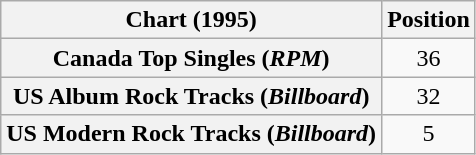<table class="wikitable sortable plainrowheaders" style="text-align:center">
<tr>
<th>Chart (1995)</th>
<th>Position</th>
</tr>
<tr>
<th scope="row">Canada Top Singles (<em>RPM</em>)</th>
<td>36</td>
</tr>
<tr>
<th scope="row">US Album Rock Tracks (<em>Billboard</em>)</th>
<td>32</td>
</tr>
<tr>
<th scope="row">US Modern Rock Tracks (<em>Billboard</em>)</th>
<td>5</td>
</tr>
</table>
